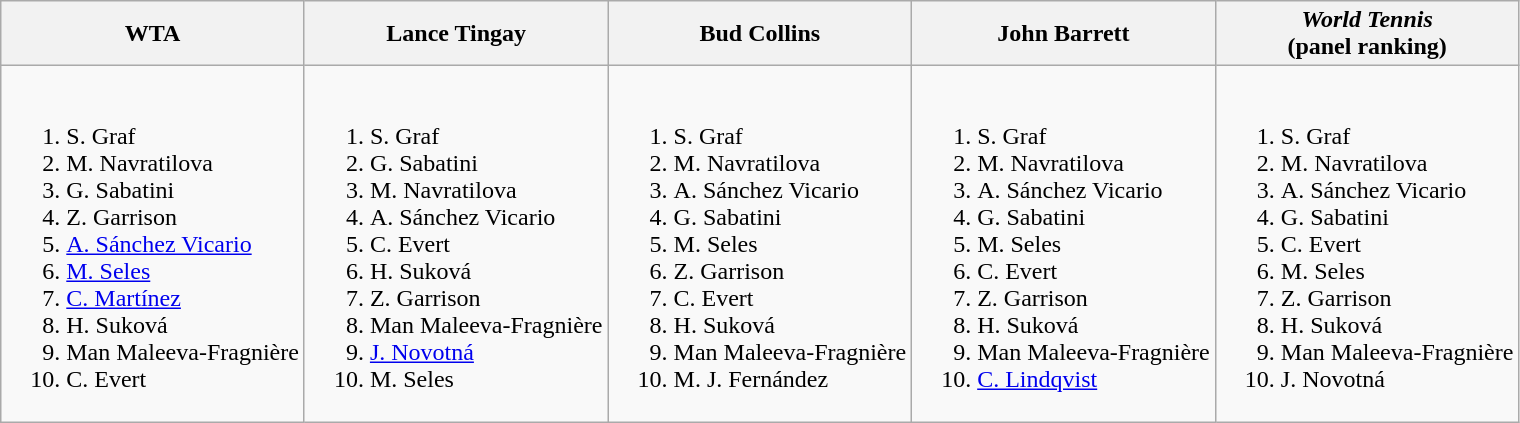<table class="wikitable">
<tr>
<th>WTA</th>
<th>Lance Tingay</th>
<th>Bud Collins</th>
<th>John Barrett</th>
<th><em>World Tennis<br></em>(panel ranking)</th>
</tr>
<tr style="vertical-align: top;">
<td style="white-space: nowrap;"><br><ol><li> S. Graf</li><li> M. Navratilova</li><li> G. Sabatini</li><li> Z. Garrison</li><li> <a href='#'>A. Sánchez Vicario</a></li><li> <a href='#'>M. Seles</a></li><li> <a href='#'>C. Martínez</a></li><li> H. Suková</li><li> Man Maleeva-Fragnière</li><li> C. Evert</li></ol></td>
<td style="white-space: nowrap;"><br><ol><li> S. Graf</li><li> G. Sabatini</li><li> M. Navratilova</li><li> A. Sánchez Vicario</li><li> C. Evert</li><li> H. Suková</li><li> Z. Garrison</li><li> Man Maleeva-Fragnière</li><li> <a href='#'>J. Novotná</a></li><li> M. Seles</li></ol></td>
<td style="white-space: nowrap;"><br><ol><li> S. Graf</li><li> M. Navratilova</li><li> A. Sánchez Vicario</li><li> G. Sabatini</li><li> M. Seles</li><li> Z. Garrison</li><li> C. Evert</li><li> H. Suková</li><li> Man Maleeva-Fragnière</li><li> M. J. Fernández</li></ol></td>
<td style="white-space: nowrap;"><br><ol><li> S. Graf</li><li> M. Navratilova</li><li> A. Sánchez Vicario</li><li> G. Sabatini</li><li> M. Seles</li><li> C. Evert</li><li> Z. Garrison</li><li> H. Suková</li><li> Man Maleeva-Fragnière</li><li> <a href='#'>C. Lindqvist</a></li></ol></td>
<td style="white-space: nowrap;"><br><ol><li> S. Graf</li><li> M. Navratilova</li><li> A. Sánchez Vicario</li><li> G. Sabatini</li><li> C. Evert</li><li> M. Seles</li><li> Z. Garrison</li><li> H. Suková</li><li> Man Maleeva-Fragnière</li><li> J. Novotná</li></ol></td>
</tr>
</table>
